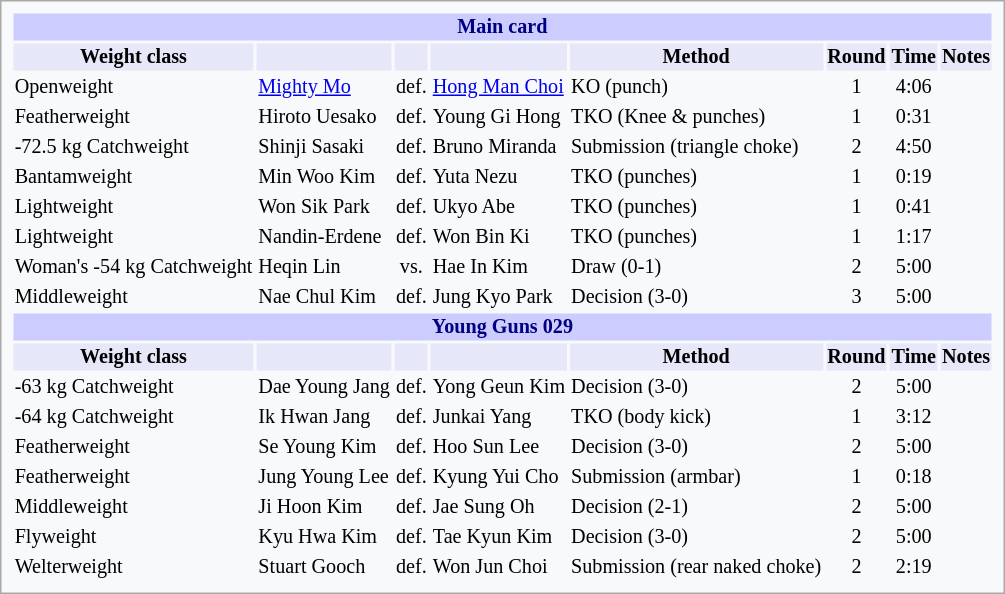<table style="font-size: 84%; border: 1px solid darkgray; padding: 0.43em; background-color: #F8F9FA;">
<tr>
<th colspan="8" style="background-color: #ccf; color: #000080; text-align: center;">Main card</th>
</tr>
<tr>
<th colspan="1" style="background-color: #E6E8FA; color: #000000; text-align: center;">Weight class</th>
<th colspan="1" style="background-color: #E6E8FA; color: #000000; text-align: center;"></th>
<th colspan="1" style="background-color: #E6E8FA; color: #000000; text-align: center;"></th>
<th colspan="1" style="background-color: #E6E8FA; color: #000000; text-align: center;"></th>
<th colspan="1" style="background-color: #E6E8FA; color: #000000; text-align: center;">Method</th>
<th colspan="1" style="background-color: #E6E8FA; color: #000000; text-align: center;">Round</th>
<th colspan="1" style="background-color: #E6E8FA; color: #000000; text-align: center;">Time</th>
<th colspan="1" style="background-color: #E6E8FA; color: #000000; text-align: center;">Notes</th>
</tr>
<tr>
<td>Openweight</td>
<td> <a href='#'>Mighty Mo</a></td>
<td>def.</td>
<td> <a href='#'>Hong Man Choi</a></td>
<td>KO (punch)</td>
<td align="center">1</td>
<td align="center">4:06</td>
<td></td>
</tr>
<tr>
<td>Featherweight</td>
<td> Hiroto Uesako</td>
<td>def.</td>
<td> Young Gi Hong</td>
<td>TKO (Knee & punches)</td>
<td align="center">1</td>
<td align="center">0:31</td>
<td></td>
</tr>
<tr>
<td>-72.5 kg Catchweight</td>
<td> Shinji Sasaki</td>
<td>def.</td>
<td> Bruno Miranda</td>
<td>Submission (triangle choke)</td>
<td align="center">2</td>
<td align="center">4:50</td>
<td></td>
</tr>
<tr>
<td>Bantamweight</td>
<td> Min Woo Kim</td>
<td>def.</td>
<td> Yuta Nezu</td>
<td>TKO (punches)</td>
<td align="center">1</td>
<td align="center">0:19</td>
<td></td>
</tr>
<tr>
<td>Lightweight</td>
<td> Won Sik Park</td>
<td>def.</td>
<td> Ukyo Abe</td>
<td>TKO (punches)</td>
<td align="center">1</td>
<td align="center">0:41</td>
<td></td>
</tr>
<tr>
<td>Lightweight</td>
<td> Nandin-Erdene</td>
<td>def.</td>
<td> Won Bin Ki</td>
<td>TKO (punches)</td>
<td align="center">1</td>
<td align="center">1:17</td>
<td></td>
</tr>
<tr>
<td>Woman's -54 kg Catchweight</td>
<td> Heqin Lin</td>
<td align="center">vs.</td>
<td> Hae In Kim</td>
<td>Draw (0-1)</td>
<td align="center">2</td>
<td align="center">5:00</td>
<td></td>
</tr>
<tr>
<td>Middleweight</td>
<td> Nae Chul Kim</td>
<td>def.</td>
<td> Jung Kyo Park</td>
<td>Decision (3-0)</td>
<td align="center">3</td>
<td align="center">5:00</td>
<td></td>
</tr>
<tr>
<th colspan="8" style="background-color: #ccf; color: #000080; text-align: center;">Young Guns 029</th>
</tr>
<tr>
<th colspan="1" style="background-color: #E6E8FA; color: #000000; text-align: center;">Weight class</th>
<th colspan="1" style="background-color: #E6E8FA; color: #000000; text-align: center;"></th>
<th colspan="1" style="background-color: #E6E8FA; color: #000000; text-align: center;"></th>
<th colspan="1" style="background-color: #E6E8FA; color: #000000; text-align: center;"></th>
<th colspan="1" style="background-color: #E6E8FA; color: #000000; text-align: center;">Method</th>
<th colspan="1" style="background-color: #E6E8FA; color: #000000; text-align: center;">Round</th>
<th colspan="1" style="background-color: #E6E8FA; color: #000000; text-align: center;">Time</th>
<th colspan="1" style="background-color: #E6E8FA; color: #000000; text-align: center;">Notes</th>
</tr>
<tr>
<td>-63 kg Catchweight</td>
<td> Dae Young Jang</td>
<td>def.</td>
<td> Yong Geun Kim</td>
<td>Decision (3-0)</td>
<td align="center">2</td>
<td align="center">5:00</td>
<td></td>
</tr>
<tr>
<td>-64 kg Catchweight</td>
<td> Ik Hwan Jang</td>
<td>def.</td>
<td> Junkai Yang</td>
<td>TKO (body kick)</td>
<td align="center">1</td>
<td align="center">3:12</td>
<td></td>
</tr>
<tr>
<td>Featherweight</td>
<td> Se Young Kim</td>
<td>def.</td>
<td> Hoo Sun Lee</td>
<td>Decision (3-0)</td>
<td align="center">2</td>
<td align="center">5:00</td>
<td></td>
</tr>
<tr>
<td>Featherweight</td>
<td> Jung Young Lee</td>
<td>def.</td>
<td> Kyung Yui Cho</td>
<td>Submission (armbar)</td>
<td align="center">1</td>
<td align="center">0:18</td>
<td></td>
</tr>
<tr>
<td>Middleweight</td>
<td> Ji Hoon Kim</td>
<td>def.</td>
<td> Jae Sung Oh</td>
<td>Decision (2-1)</td>
<td align="center">2</td>
<td align="center">5:00</td>
<td></td>
</tr>
<tr>
<td>Flyweight</td>
<td> Kyu Hwa Kim</td>
<td>def.</td>
<td> Tae Kyun Kim</td>
<td>Decision (3-0)</td>
<td align="center">2</td>
<td align="center">5:00</td>
<td></td>
</tr>
<tr>
<td>Welterweight</td>
<td> Stuart Gooch</td>
<td>def.</td>
<td> Won Jun Choi</td>
<td>Submission (rear naked choke)</td>
<td align="center">2</td>
<td align="center">2:19</td>
<td></td>
</tr>
</table>
